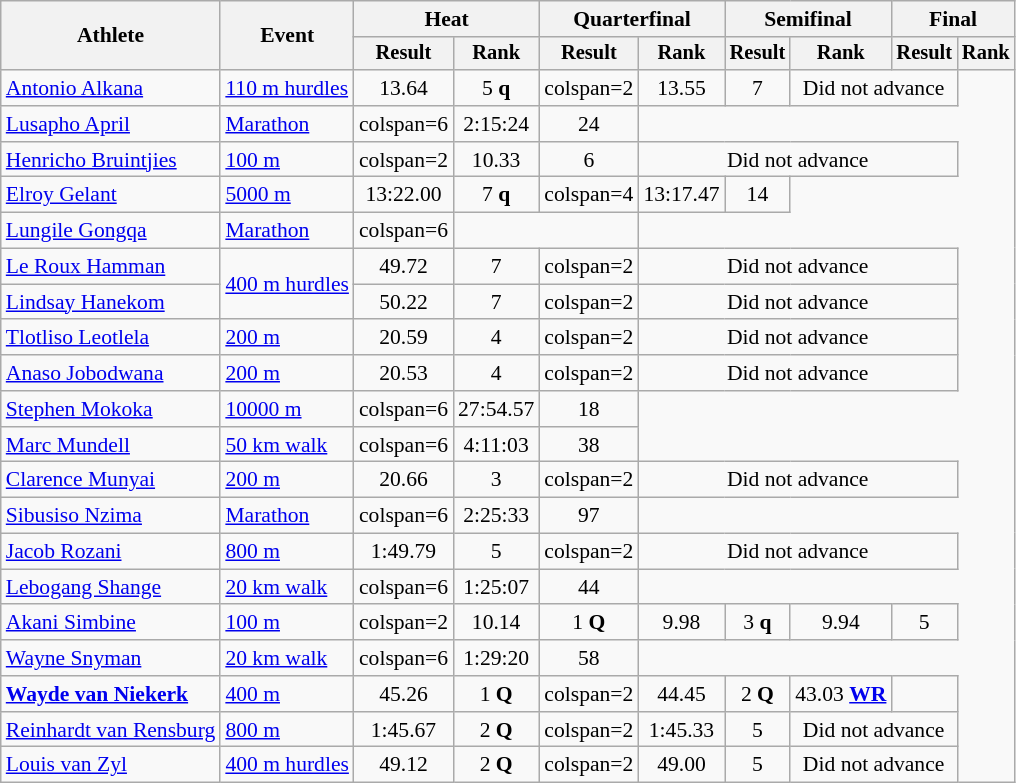<table class="wikitable" style="font-size:90%">
<tr>
<th rowspan="2">Athlete</th>
<th rowspan="2">Event</th>
<th colspan="2">Heat</th>
<th colspan="2">Quarterfinal</th>
<th colspan="2">Semifinal</th>
<th colspan="2">Final</th>
</tr>
<tr style="font-size:95%">
<th>Result</th>
<th>Rank</th>
<th>Result</th>
<th>Rank</th>
<th>Result</th>
<th>Rank</th>
<th>Result</th>
<th>Rank</th>
</tr>
<tr align=center>
<td align=left><a href='#'>Antonio Alkana</a></td>
<td align=left><a href='#'>110 m hurdles</a></td>
<td>13.64</td>
<td>5 <strong>q</strong></td>
<td>colspan=2 </td>
<td>13.55</td>
<td>7</td>
<td colspan=2>Did not advance</td>
</tr>
<tr align=center>
<td align=left><a href='#'>Lusapho April</a></td>
<td align=left><a href='#'>Marathon</a></td>
<td>colspan=6 </td>
<td>2:15:24</td>
<td>24</td>
</tr>
<tr align=center>
<td align=left><a href='#'>Henricho Bruintjies</a></td>
<td align=left><a href='#'>100 m</a></td>
<td>colspan=2 </td>
<td>10.33</td>
<td>6</td>
<td colspan=4>Did not advance</td>
</tr>
<tr align=center>
<td align=left><a href='#'>Elroy Gelant</a></td>
<td align=left><a href='#'>5000 m</a></td>
<td>13:22.00</td>
<td>7 <strong>q</strong></td>
<td>colspan=4 </td>
<td>13:17.47</td>
<td>14</td>
</tr>
<tr align=center>
<td align=left><a href='#'>Lungile Gongqa</a></td>
<td align=left><a href='#'>Marathon</a></td>
<td>colspan=6 </td>
<td colspan=2></td>
</tr>
<tr align=center>
<td align=left><a href='#'>Le Roux Hamman</a></td>
<td style="text-align:left;" rowspan="2"><a href='#'>400 m hurdles</a></td>
<td>49.72</td>
<td>7</td>
<td>colspan=2 </td>
<td colspan=4>Did not advance</td>
</tr>
<tr align=center>
<td align=left><a href='#'>Lindsay Hanekom</a></td>
<td>50.22</td>
<td>7</td>
<td>colspan=2 </td>
<td colspan=4>Did not advance</td>
</tr>
<tr align=center>
<td align=left><a href='#'>Tlotliso Leotlela</a></td>
<td align=left><a href='#'>200 m</a></td>
<td>20.59</td>
<td>4</td>
<td>colspan=2 </td>
<td colspan=4>Did not advance</td>
</tr>
<tr align=center>
<td align=left><a href='#'>Anaso Jobodwana</a></td>
<td align=left><a href='#'>200 m</a></td>
<td>20.53</td>
<td>4</td>
<td>colspan=2 </td>
<td colspan=4>Did not advance</td>
</tr>
<tr align=center>
<td align=left><a href='#'>Stephen Mokoka</a></td>
<td align=left><a href='#'>10000 m</a></td>
<td>colspan=6 </td>
<td>27:54.57</td>
<td>18</td>
</tr>
<tr align=center>
<td align=left><a href='#'>Marc Mundell</a></td>
<td align=left><a href='#'>50 km walk</a></td>
<td>colspan=6 </td>
<td>4:11:03</td>
<td>38</td>
</tr>
<tr align=center>
<td align=left><a href='#'>Clarence Munyai</a></td>
<td align=left><a href='#'>200 m</a></td>
<td>20.66</td>
<td>3</td>
<td>colspan=2 </td>
<td colspan=4>Did not advance</td>
</tr>
<tr align=center>
<td align=left><a href='#'>Sibusiso Nzima</a></td>
<td align=left><a href='#'>Marathon</a></td>
<td>colspan=6 </td>
<td>2:25:33</td>
<td>97</td>
</tr>
<tr align=center>
<td align=left><a href='#'>Jacob Rozani</a></td>
<td align=left><a href='#'>800 m</a></td>
<td>1:49.79</td>
<td>5</td>
<td>colspan=2 </td>
<td colspan=4>Did not advance</td>
</tr>
<tr align=center>
<td align=left><a href='#'>Lebogang Shange</a></td>
<td align=left><a href='#'>20 km walk</a></td>
<td>colspan=6 </td>
<td>1:25:07</td>
<td>44</td>
</tr>
<tr align=center>
<td align=left><a href='#'>Akani Simbine</a></td>
<td align=left><a href='#'>100 m</a></td>
<td>colspan=2 </td>
<td>10.14</td>
<td>1 <strong>Q</strong></td>
<td>9.98</td>
<td>3 <strong>q</strong></td>
<td>9.94</td>
<td>5</td>
</tr>
<tr align=center>
<td align=left><a href='#'>Wayne Snyman</a></td>
<td align=left><a href='#'>20 km walk</a></td>
<td>colspan=6 </td>
<td>1:29:20</td>
<td>58</td>
</tr>
<tr align=center>
<td align=left><strong><a href='#'>Wayde van Niekerk</a></strong></td>
<td align=left><a href='#'>400 m</a></td>
<td>45.26</td>
<td>1 <strong>Q</strong></td>
<td>colspan=2 </td>
<td>44.45</td>
<td>2 <strong>Q</strong></td>
<td>43.03 <strong><a href='#'>WR</a></strong></td>
<td></td>
</tr>
<tr align=center>
<td align=left><a href='#'>Reinhardt van Rensburg</a></td>
<td align=left><a href='#'>800 m</a></td>
<td>1:45.67</td>
<td>2 <strong>Q</strong></td>
<td>colspan=2 </td>
<td>1:45.33</td>
<td>5</td>
<td colspan=2>Did not advance</td>
</tr>
<tr align=center>
<td align=left><a href='#'>Louis van Zyl</a></td>
<td align=left><a href='#'>400 m hurdles</a></td>
<td>49.12</td>
<td>2 <strong>Q</strong></td>
<td>colspan=2 </td>
<td>49.00</td>
<td>5</td>
<td colspan=2>Did not advance</td>
</tr>
</table>
